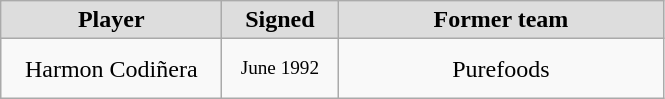<table class="wikitable" style="text-align: center">
<tr align="center" bgcolor="#dddddd">
<td style="width:140px"><strong>Player</strong></td>
<td style="width:70px"><strong>Signed</strong></td>
<td style="width:210px"><strong>Former team</strong></td>
</tr>
<tr style="height:40px">
<td>Harmon Codiñera</td>
<td style="font-size: 80%">June 1992</td>
<td>Purefoods</td>
</tr>
</table>
